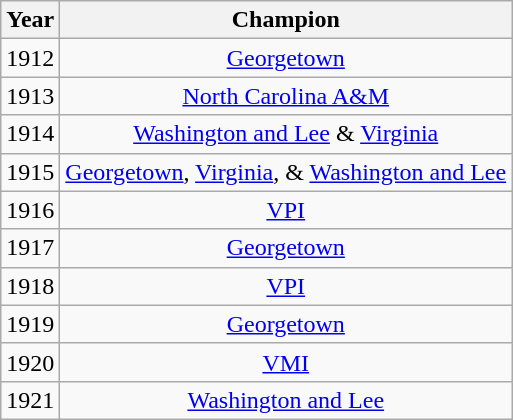<table class="wikitable">
<tr>
<th>Year</th>
<th>Champion</th>
</tr>
<tr>
<td align="center">1912</td>
<td align="center"><a href='#'>Georgetown</a></td>
</tr>
<tr>
<td align="center">1913</td>
<td align="center"><a href='#'>North Carolina A&M</a></td>
</tr>
<tr>
<td align="center">1914</td>
<td align="center"><a href='#'>Washington and Lee</a> & <a href='#'>Virginia</a></td>
</tr>
<tr>
<td align="center">1915</td>
<td align="center"><a href='#'>Georgetown</a>, <a href='#'>Virginia</a>, & <a href='#'>Washington and Lee</a></td>
</tr>
<tr>
<td align="center">1916</td>
<td align="center"><a href='#'>VPI</a></td>
</tr>
<tr>
<td align="center">1917</td>
<td align="center"><a href='#'>Georgetown</a></td>
</tr>
<tr>
<td align="center">1918</td>
<td align="center"><a href='#'>VPI</a></td>
</tr>
<tr>
<td align="center">1919</td>
<td align="center"><a href='#'>Georgetown</a></td>
</tr>
<tr>
<td align="center">1920</td>
<td align="center"><a href='#'>VMI</a></td>
</tr>
<tr>
<td align="center">1921</td>
<td align="center"><a href='#'>Washington and Lee</a></td>
</tr>
</table>
